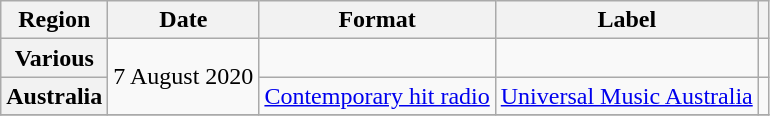<table class="wikitable plainrowheaders">
<tr>
<th>Region</th>
<th>Date</th>
<th>Format</th>
<th>Label</th>
<th></th>
</tr>
<tr>
<th scope="row">Various</th>
<td rowspan="2">7 August 2020</td>
<td></td>
<td></td>
<td></td>
</tr>
<tr>
<th scope="row">Australia</th>
<td><a href='#'>Contemporary hit radio</a></td>
<td><a href='#'>Universal Music Australia</a></td>
<td></td>
</tr>
<tr>
</tr>
</table>
